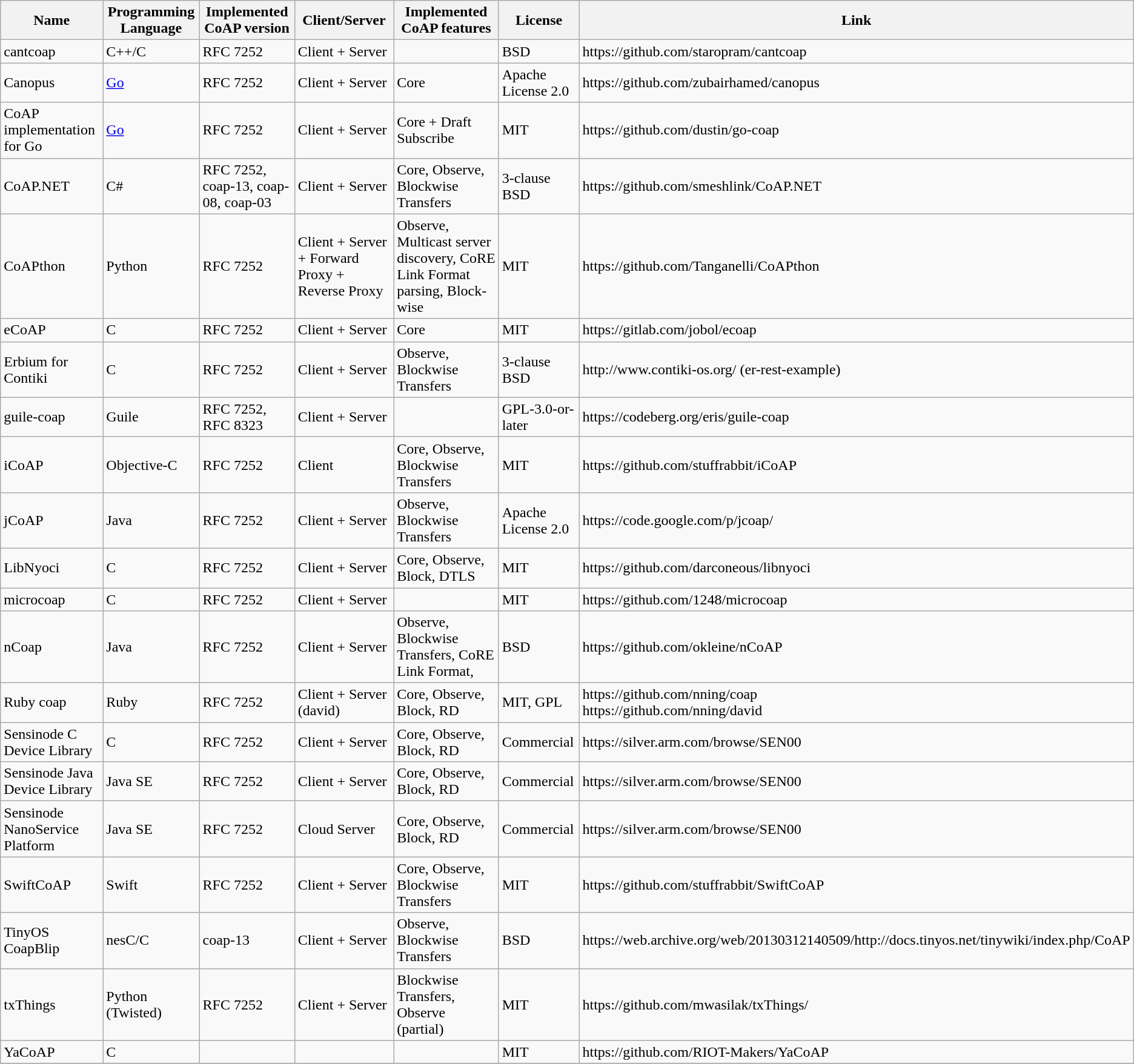<table class="wikitable sortable">
<tr>
<th>Name</th>
<th>Programming Language</th>
<th>Implemented CoAP version</th>
<th>Client/Server</th>
<th>Implemented CoAP features</th>
<th>License</th>
<th>Link</th>
</tr>
<tr>
<td>cantcoap</td>
<td>C++/C</td>
<td>RFC 7252</td>
<td>Client + Server</td>
<td></td>
<td>BSD</td>
<td>https://github.com/staropram/cantcoap</td>
</tr>
<tr>
<td>Canopus</td>
<td><a href='#'>Go</a></td>
<td>RFC 7252</td>
<td>Client + Server</td>
<td>Core</td>
<td>Apache License 2.0</td>
<td>https://github.com/zubairhamed/canopus</td>
</tr>
<tr>
<td>CoAP implementation for Go</td>
<td><a href='#'>Go</a></td>
<td>RFC 7252</td>
<td>Client + Server</td>
<td>Core + Draft Subscribe</td>
<td>MIT</td>
<td>https://github.com/dustin/go-coap</td>
</tr>
<tr>
<td>CoAP.NET</td>
<td>C#</td>
<td>RFC 7252, coap-13, coap-08, coap-03</td>
<td>Client + Server</td>
<td>Core, Observe, Blockwise Transfers</td>
<td>3-clause BSD</td>
<td>https://github.com/smeshlink/CoAP.NET</td>
</tr>
<tr>
<td>CoAPthon</td>
<td>Python</td>
<td>RFC 7252</td>
<td>Client + Server + Forward Proxy + Reverse Proxy</td>
<td>Observe, Multicast server discovery, CoRE Link Format parsing, Block-wise</td>
<td>MIT</td>
<td>https://github.com/Tanganelli/CoAPthon</td>
</tr>
<tr>
<td>eCoAP</td>
<td>C</td>
<td>RFC 7252</td>
<td>Client + Server</td>
<td>Core</td>
<td>MIT</td>
<td>https://gitlab.com/jobol/ecoap</td>
</tr>
<tr>
<td>Erbium for Contiki</td>
<td>C</td>
<td>RFC 7252</td>
<td>Client + Server</td>
<td>Observe, Blockwise Transfers</td>
<td>3-clause BSD</td>
<td>http://www.contiki-os.org/ (er-rest-example)</td>
</tr>
<tr>
<td>guile-coap</td>
<td>Guile</td>
<td>RFC 7252, RFC 8323</td>
<td>Client + Server</td>
<td></td>
<td>GPL-3.0-or-later</td>
<td>https://codeberg.org/eris/guile-coap</td>
</tr>
<tr>
<td>iCoAP</td>
<td>Objective-C</td>
<td>RFC 7252</td>
<td>Client</td>
<td>Core, Observe, Blockwise Transfers</td>
<td>MIT</td>
<td>https://github.com/stuffrabbit/iCoAP</td>
</tr>
<tr>
<td>jCoAP</td>
<td>Java</td>
<td>RFC 7252</td>
<td>Client + Server</td>
<td>Observe, Blockwise Transfers</td>
<td>Apache License 2.0</td>
<td>https://code.google.com/p/jcoap/</td>
</tr>
<tr>
<td>LibNyoci</td>
<td>C</td>
<td>RFC 7252</td>
<td>Client + Server</td>
<td>Core, Observe, Block, DTLS</td>
<td>MIT</td>
<td>https://github.com/darconeous/libnyoci</td>
</tr>
<tr>
<td>microcoap</td>
<td>C</td>
<td>RFC 7252</td>
<td>Client + Server</td>
<td></td>
<td>MIT</td>
<td>https://github.com/1248/microcoap</td>
</tr>
<tr>
<td>nCoap</td>
<td>Java</td>
<td>RFC 7252</td>
<td>Client + Server</td>
<td>Observe, Blockwise Transfers, CoRE Link Format, </td>
<td>BSD</td>
<td>https://github.com/okleine/nCoAP</td>
</tr>
<tr>
<td>Ruby coap</td>
<td>Ruby</td>
<td>RFC 7252</td>
<td>Client + Server (david)</td>
<td>Core, Observe, Block, RD</td>
<td>MIT, GPL</td>
<td>https://github.com/nning/coap<br>https://github.com/nning/david</td>
</tr>
<tr>
<td>Sensinode C Device Library</td>
<td>C</td>
<td>RFC 7252</td>
<td>Client + Server</td>
<td>Core, Observe, Block, RD</td>
<td>Commercial</td>
<td>https://silver.arm.com/browse/SEN00</td>
</tr>
<tr>
<td>Sensinode Java Device Library</td>
<td>Java SE</td>
<td>RFC 7252</td>
<td>Client + Server</td>
<td>Core, Observe, Block, RD</td>
<td>Commercial</td>
<td>https://silver.arm.com/browse/SEN00</td>
</tr>
<tr>
<td>Sensinode NanoService Platform</td>
<td>Java SE</td>
<td>RFC 7252</td>
<td>Cloud Server</td>
<td>Core, Observe, Block, RD</td>
<td>Commercial</td>
<td>https://silver.arm.com/browse/SEN00</td>
</tr>
<tr>
<td>SwiftCoAP</td>
<td>Swift</td>
<td>RFC 7252</td>
<td>Client + Server</td>
<td>Core, Observe, Blockwise Transfers</td>
<td>MIT</td>
<td>https://github.com/stuffrabbit/SwiftCoAP</td>
</tr>
<tr>
<td>TinyOS CoapBlip</td>
<td>nesC/C</td>
<td>coap-13</td>
<td>Client + Server</td>
<td>Observe, Blockwise Transfers</td>
<td>BSD</td>
<td>https://web.archive.org/web/20130312140509/http://docs.tinyos.net/tinywiki/index.php/CoAP</td>
</tr>
<tr>
<td>txThings</td>
<td>Python (Twisted)</td>
<td>RFC 7252</td>
<td>Client + Server</td>
<td>Blockwise Transfers, Observe (partial)</td>
<td>MIT</td>
<td>https://github.com/mwasilak/txThings/</td>
</tr>
<tr>
<td>YaCoAP</td>
<td>C</td>
<td></td>
<td></td>
<td></td>
<td>MIT</td>
<td>https://github.com/RIOT-Makers/YaCoAP</td>
</tr>
<tr>
</tr>
</table>
